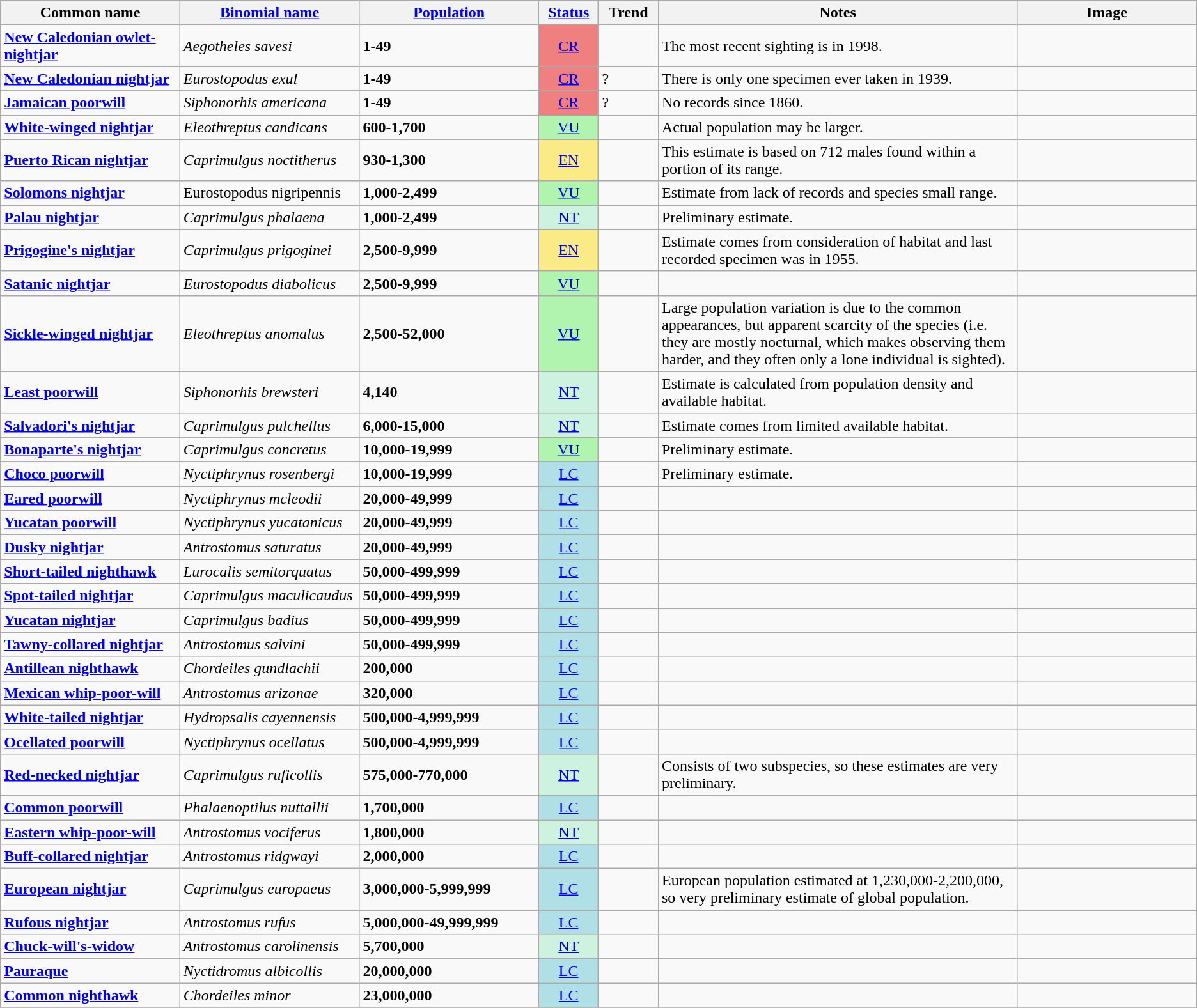<table class="wikitable sortable">
<tr>
<th width="15%">Common name</th>
<th width="15%"><a href='#'>Binomial name</a></th>
<th data-sort-type="number"  width="15%"><a href='#'>Population</a></th>
<th width="5%"><a href='#'>Status</a></th>
<th width="5%">Trend</th>
<th class="unsortable">Notes</th>
<th width="15%" class="unsortable">Image</th>
</tr>
<tr>
<td><strong><a href='#'>New Caledonian owlet-nightjar</a></strong></td>
<td><em>Aegotheles savesi</em></td>
<td><strong>1-49</strong></td>
<td align="center" style="background:#F08080"><a href='#'>CR</a></td>
<td align="center"></td>
<td>The most recent sighting is in 1998.</td>
<td></td>
</tr>
<tr>
<td><strong><a href='#'>New Caledonian nightjar</a></strong></td>
<td><em>Eurostopodus exul</em></td>
<td><strong>1-49</strong></td>
<td align="center" style="background:#F08080"><a href='#'>CR</a></td>
<td>?</td>
<td>There is only one specimen ever taken in 1939.</td>
<td></td>
</tr>
<tr>
<td><strong><a href='#'>Jamaican poorwill</a></strong></td>
<td><em>Siphonorhis americana</em></td>
<td><strong>1-49</strong></td>
<td align="center" style="background:#F08080"><a href='#'>CR</a></td>
<td>?</td>
<td>No records since 1860.</td>
<td></td>
</tr>
<tr>
<td><strong><a href='#'>White-winged nightjar</a></strong></td>
<td><em>Eleothreptus candicans</em></td>
<td><strong>600-1,700</strong></td>
<td align="center" style="background:#b0f4b0"><a href='#'>VU</a></td>
<td align="center"></td>
<td>Actual population may be larger.</td>
<td></td>
</tr>
<tr>
<td><strong><a href='#'>Puerto Rican nightjar</a></strong></td>
<td><em>Caprimulgus noctitherus</em></td>
<td><strong>930-1,300</strong></td>
<td align="center" style="background:#FAEB86"><a href='#'>EN</a></td>
<td align="center"></td>
<td>This estimate is based on 712 males found within a portion of its range.</td>
<td></td>
</tr>
<tr>
<td><strong><a href='#'>Solomons nightjar</a></strong></td>
<td>Eurostopodus nigripennis</td>
<td><strong>1,000-2,499</strong></td>
<td align="center" style="background:#b0f4b0"><a href='#'>VU</a></td>
<td></td>
<td>Estimate from lack of records and species small range.</td>
<td></td>
</tr>
<tr>
<td><strong><a href='#'>Palau nightjar</a></strong></td>
<td><em>Caprimulgus phalaena</em></td>
<td><strong>1,000-2,499</strong></td>
<td align="center" style="background:#CEF2E0"><a href='#'>NT</a></td>
<td></td>
<td>Preliminary estimate.</td>
<td></td>
</tr>
<tr>
<td><strong><a href='#'>Prigogine's nightjar</a></strong></td>
<td><em>Caprimulgus prigoginei</em></td>
<td><strong>2,500-9,999</strong></td>
<td align="center" style="background:#FAEB86"><a href='#'>EN</a></td>
<td align="center"></td>
<td>Estimate comes from consideration of habitat and last recorded specimen was in 1955.</td>
<td></td>
</tr>
<tr>
<td><strong><a href='#'>Satanic nightjar</a></strong></td>
<td><em>Eurostopodus diabolicus</em></td>
<td><strong>2,500-9,999</strong></td>
<td align="center" style="background:#b0f4b0"><a href='#'>VU</a></td>
<td align="center"></td>
<td></td>
<td></td>
</tr>
<tr>
<td><strong><a href='#'>Sickle-winged nightjar</a></strong></td>
<td><em>Eleothreptus anomalus</em></td>
<td><strong>2,500-52,000</strong></td>
<td align="center" style="background:#b0f4b0"><a href='#'>VU</a></td>
<td align="center"></td>
<td>Large population variation is due to the common appearances, but apparent scarcity of the species (i.e. they are mostly nocturnal, which makes observing them harder, and they often only a lone individual is sighted).</td>
<td></td>
</tr>
<tr>
<td><strong><a href='#'>Least poorwill</a></strong></td>
<td><em>Siphonorhis brewsteri</em></td>
<td><strong>4,140</strong></td>
<td align="center" style="background:#CEF2E0"><a href='#'>NT</a></td>
<td align="center"></td>
<td>Estimate is calculated from population density and available habitat.</td>
<td></td>
</tr>
<tr>
<td><strong><a href='#'>Salvadori's nightjar</a></strong></td>
<td><em>Caprimulgus pulchellus</em></td>
<td><strong>6,000-15,000</strong></td>
<td align="center" style="background:#CEF2E0"><a href='#'>NT</a></td>
<td align="center"></td>
<td>Estimate comes from limited available habitat.</td>
<td></td>
</tr>
<tr>
<td><strong><a href='#'>Bonaparte's nightjar</a></strong></td>
<td><em>Caprimulgus concretus</em></td>
<td><strong>10,000-19,999</strong></td>
<td align="center" style="background:#b0f4b0"><a href='#'>VU</a></td>
<td align="center"></td>
<td>Preliminary estimate.</td>
<td></td>
</tr>
<tr>
<td><strong><a href='#'>Choco poorwill</a></strong></td>
<td><em>Nyctiphrynus rosenbergi</em></td>
<td><strong>10,000-19,999</strong></td>
<td align="center" style="background:#B0E0E6"><a href='#'>LC</a></td>
<td></td>
<td>Preliminary estimate.</td>
<td></td>
</tr>
<tr>
<td><strong><a href='#'>Eared poorwill</a></strong></td>
<td><em>Nyctiphrynus mcleodii</em></td>
<td><strong>20,000-49,999</strong></td>
<td align="center" style="background:#B0E0E6"><a href='#'>LC</a></td>
<td align="center"></td>
<td></td>
<td></td>
</tr>
<tr>
<td><strong><a href='#'>Yucatan poorwill</a></strong></td>
<td><em>Nyctiphrynus yucatanicus</em></td>
<td><strong>20,000-49,999</strong></td>
<td align="center" style="background:#B0E0E6"><a href='#'>LC</a></td>
<td align="center"></td>
<td></td>
<td></td>
</tr>
<tr>
<td><strong><a href='#'>Dusky nightjar</a></strong></td>
<td><em>Antrostomus saturatus</em></td>
<td><strong>20,000-49,999</strong></td>
<td align="center" style="background:#B0E0E6"><a href='#'>LC</a></td>
<td></td>
<td></td>
<td></td>
</tr>
<tr>
<td><strong><a href='#'>Short-tailed nighthawk</a></strong></td>
<td><em>Lurocalis semitorquatus</em></td>
<td><strong>50,000-499,999</strong></td>
<td align="center" style="background:#B0E0E6"><a href='#'>LC</a></td>
<td align="center"></td>
<td></td>
<td></td>
</tr>
<tr>
<td><strong><a href='#'>Spot-tailed nightjar</a></strong></td>
<td><em>Caprimulgus maculicaudus</em></td>
<td><strong>50,000-499,999</strong></td>
<td align="center" style="background:#B0E0E6"><a href='#'>LC</a></td>
<td align="center"></td>
<td></td>
<td></td>
</tr>
<tr>
<td><strong><a href='#'>Yucatan nightjar</a></strong></td>
<td><em>Caprimulgus badius</em></td>
<td><strong>50,000-499,999</strong></td>
<td align="center" style="background:#B0E0E6"><a href='#'>LC</a></td>
<td align="center"></td>
<td></td>
<td></td>
</tr>
<tr>
<td><strong><a href='#'>Tawny-collared nightjar</a></strong></td>
<td><em>Antrostomus salvini</em></td>
<td><strong>50,000-499,999</strong></td>
<td align="center" style="background:#B0E0E6"><a href='#'>LC</a></td>
<td></td>
<td></td>
<td></td>
</tr>
<tr>
<td><strong><a href='#'>Antillean nighthawk</a></strong></td>
<td><em>Chordeiles gundlachii</em></td>
<td><strong>200,000</strong></td>
<td align="center" style="background:#B0E0E6"><a href='#'>LC</a></td>
<td></td>
<td></td>
<td></td>
</tr>
<tr>
<td><strong><a href='#'>Mexican whip-poor-will</a></strong></td>
<td><em>Antrostomus arizonae</em></td>
<td><strong>320,000</strong></td>
<td align="center" style="background:#B0E0E6"><a href='#'>LC</a></td>
<td></td>
<td></td>
<td></td>
</tr>
<tr>
<td><strong><a href='#'>White-tailed nightjar</a></strong></td>
<td><em>Hydropsalis cayennensis</em></td>
<td><strong>500,000-4,999,999</strong></td>
<td align="center" style="background:#B0E0E6"><a href='#'>LC</a></td>
<td></td>
<td></td>
<td></td>
</tr>
<tr>
<td><strong><a href='#'>Ocellated poorwill</a></strong></td>
<td><em>Nyctiphrynus ocellatus</em></td>
<td><strong>500,000-4,999,999</strong></td>
<td align="center" style="background:#B0E0E6"><a href='#'>LC</a></td>
<td></td>
<td></td>
<td></td>
</tr>
<tr>
<td><strong><a href='#'>Red-necked nightjar</a></strong></td>
<td><em>Caprimulgus ruficollis</em></td>
<td><strong>575,000-770,000</strong></td>
<td align="center" style="background:#CEF2E0"><a href='#'>NT</a></td>
<td align="center"></td>
<td>Consists of two subspecies, so these estimates are very preliminary.</td>
<td></td>
</tr>
<tr>
<td><strong><a href='#'>Common poorwill</a></strong></td>
<td><em>Phalaenoptilus nuttallii</em></td>
<td><strong>1,700,000</strong></td>
<td align="center" style="background:#B0E0E6"><a href='#'>LC</a></td>
<td></td>
<td></td>
<td></td>
</tr>
<tr>
<td><strong><a href='#'>Eastern whip-poor-will</a></strong></td>
<td><em>Antrostomus vociferus</em></td>
<td><strong>1,800,000</strong></td>
<td align="center" style="background:#CEF2E0"><a href='#'>NT</a></td>
<td></td>
<td></td>
<td></td>
</tr>
<tr>
<td><strong><a href='#'>Buff-collared nightjar</a></strong></td>
<td><em>Antrostomus ridgwayi</em></td>
<td><strong>2,000,000</strong></td>
<td align="center" style="background:#B0E0E6"><a href='#'>LC</a></td>
<td></td>
<td></td>
<td></td>
</tr>
<tr>
<td><strong><a href='#'>European nightjar</a></strong></td>
<td><em>Caprimulgus europaeus</em></td>
<td><strong>3,000,000-5,999,999</strong></td>
<td align="center" style="background:#B0E0E6"><a href='#'>LC</a></td>
<td align="center"></td>
<td>European population estimated at 1,230,000-2,200,000, so very preliminary estimate of global population.</td>
<td></td>
</tr>
<tr>
<td><strong><a href='#'>Rufous nightjar</a></strong></td>
<td><em>Antrostomus rufus</em></td>
<td><strong>5,000,000-49,999,999</strong></td>
<td align="center" style="background:#B0E0E6"><a href='#'>LC</a></td>
<td></td>
<td></td>
<td></td>
</tr>
<tr>
<td><strong><a href='#'>Chuck-will's-widow</a></strong></td>
<td><em>Antrostomus carolinensis</em></td>
<td><strong>5,700,000</strong></td>
<td align="center" style="background:#CEF2E0"><a href='#'>NT</a></td>
<td></td>
<td></td>
<td></td>
</tr>
<tr>
<td><strong><a href='#'>Pauraque</a></strong></td>
<td><em>Nyctidromus albicollis</em></td>
<td><strong>20,000,000</strong></td>
<td align="center" style="background:#B0E0E6"><a href='#'>LC</a></td>
<td></td>
<td></td>
<td></td>
</tr>
<tr>
<td><strong><a href='#'>Common nighthawk</a></strong></td>
<td><em>Chordeiles minor</em></td>
<td><strong>23,000,000</strong></td>
<td align="center" style="background:#B0E0E6"><a href='#'>LC</a></td>
<td></td>
<td></td>
<td></td>
</tr>
<tr>
</tr>
</table>
